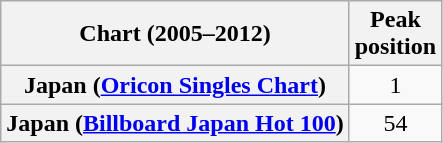<table class="wikitable sortable plainrowheaders" style="text-align:center">
<tr>
<th scope="col">Chart (2005–2012)</th>
<th scope="col">Peak<br> position</th>
</tr>
<tr>
<th scope="row">Japan (<a href='#'>Oricon Singles Chart</a>)</th>
<td>1</td>
</tr>
<tr>
<th scope="row">Japan (<a href='#'>Billboard Japan Hot 100</a>)</th>
<td>54</td>
</tr>
</table>
